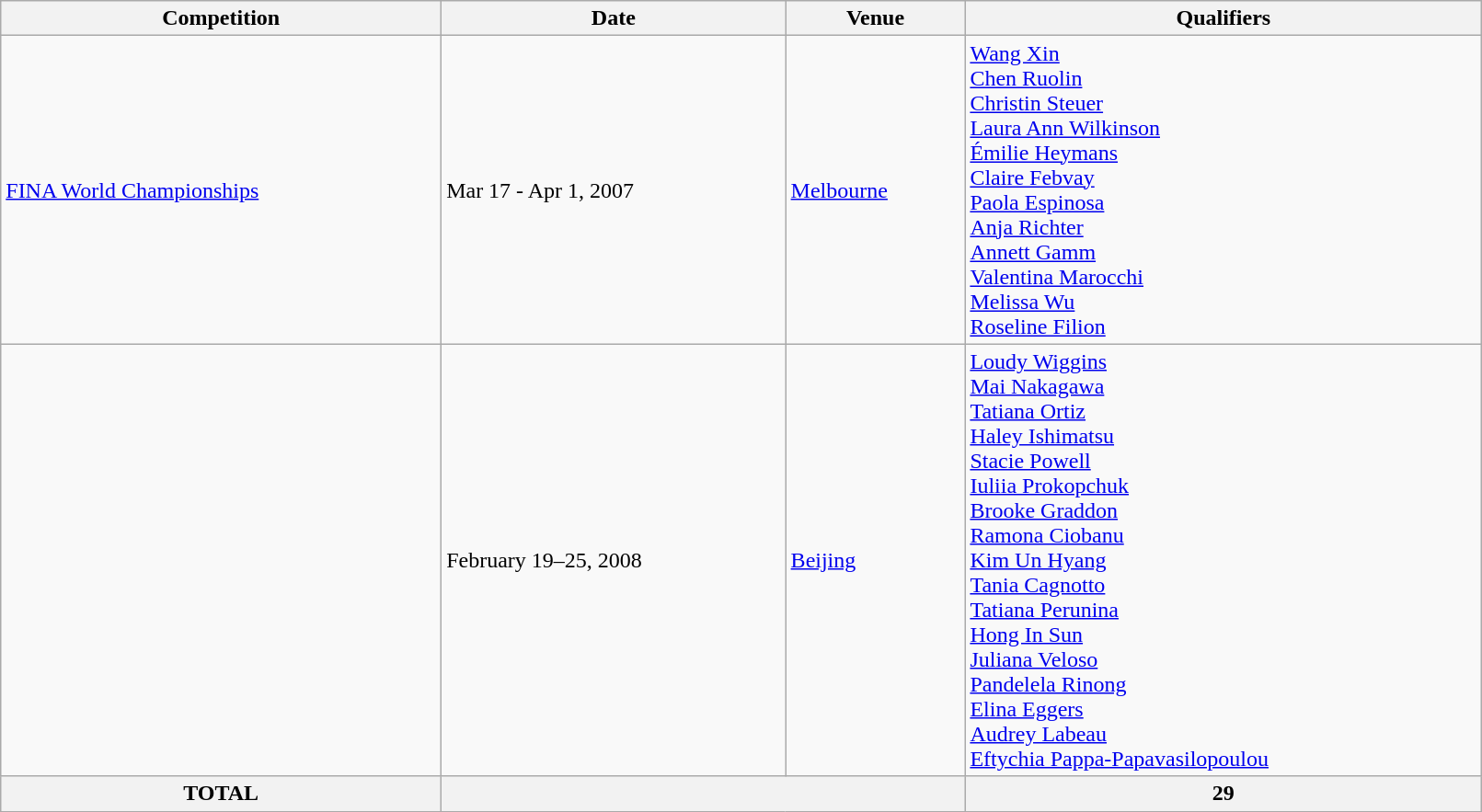<table class="wikitable" width=85%>
<tr>
<th>Competition</th>
<th>Date</th>
<th>Venue</th>
<th>Qualifiers</th>
</tr>
<tr>
<td><a href='#'>FINA World Championships</a></td>
<td>Mar 17 - Apr 1, 2007</td>
<td> <a href='#'>Melbourne</a></td>
<td> <a href='#'>Wang Xin</a><br> <a href='#'>Chen Ruolin</a><br> <a href='#'>Christin Steuer</a><br> <a href='#'>Laura Ann Wilkinson</a> <br> <a href='#'>Émilie Heymans</a><br> <a href='#'>Claire Febvay</a><br> <a href='#'>Paola Espinosa</a><br> <a href='#'>Anja Richter</a><br> <a href='#'>Annett Gamm</a><br> <a href='#'>Valentina Marocchi</a><br> <a href='#'>Melissa Wu</a><br> <a href='#'>Roseline Filion</a></td>
</tr>
<tr>
<td></td>
<td>February 19–25, 2008</td>
<td> <a href='#'>Beijing</a></td>
<td> <a href='#'>Loudy Wiggins</a><br> <a href='#'>Mai Nakagawa</a><br> <a href='#'>Tatiana Ortiz</a> <br> <a href='#'>Haley Ishimatsu</a><br> <a href='#'>Stacie Powell</a><br> <a href='#'>Iuliia Prokopchuk</a><br> <a href='#'>Brooke Graddon</a><br> <a href='#'>Ramona Ciobanu</a><br> <a href='#'>Kim Un Hyang</a><br> <a href='#'>Tania Cagnotto</a><br> <a href='#'>Tatiana Perunina</a> <br> <a href='#'>Hong In Sun</a><br> <a href='#'>Juliana Veloso</a><br> <a href='#'>Pandelela Rinong</a><br> <a href='#'>Elina Eggers</a><br> <a href='#'>Audrey Labeau</a><br> <a href='#'>Eftychia Pappa-Papavasilopoulou</a></td>
</tr>
<tr>
<th>TOTAL</th>
<th colspan="2"></th>
<th>29</th>
</tr>
</table>
